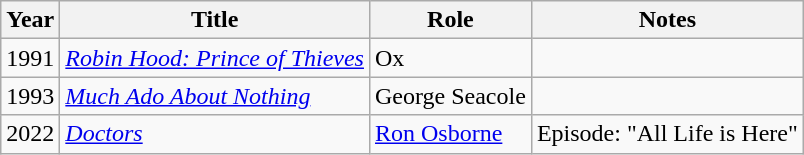<table class="wikitable">
<tr>
<th>Year</th>
<th>Title</th>
<th>Role</th>
<th>Notes</th>
</tr>
<tr>
<td>1991</td>
<td><em><a href='#'>Robin Hood: Prince of Thieves</a></em></td>
<td>Ox</td>
<td></td>
</tr>
<tr>
<td>1993</td>
<td><em><a href='#'>Much Ado About Nothing</a></em></td>
<td>George Seacole</td>
<td></td>
</tr>
<tr>
<td>2022</td>
<td><em><a href='#'>Doctors</a></em></td>
<td><a href='#'>Ron Osborne</a></td>
<td>Episode: "All Life is Here"</td>
</tr>
</table>
